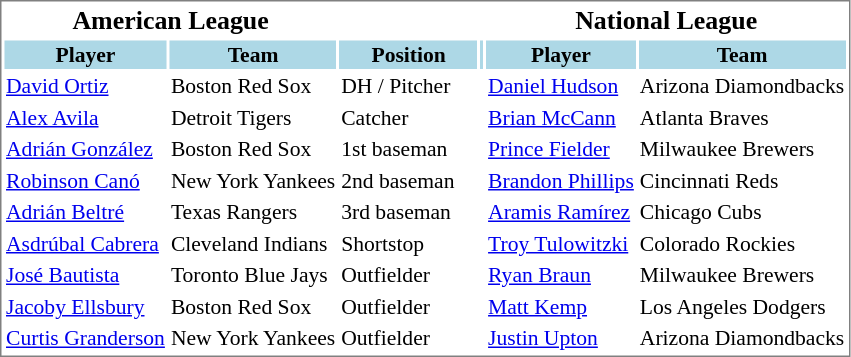<table cellpadding="1" style="width:auto; font-size:90%; border:1px solid gray;">
<tr style="text-align:center; font-size:larger;">
<th colspan=2>American League</th>
<th></th>
<th></th>
<th colspan=2>National League</th>
</tr>
<tr style="background:lightblue;">
<th>Player</th>
<th>Team</th>
<th>Position</th>
<th></th>
<th>Player</th>
<th>Team</th>
</tr>
<tr>
<td><a href='#'>David Ortiz</a></td>
<td>Boston Red Sox</td>
<td>DH / Pitcher</td>
<td></td>
<td><a href='#'>Daniel Hudson</a></td>
<td>Arizona Diamondbacks</td>
</tr>
<tr>
<td><a href='#'>Alex Avila</a></td>
<td>Detroit Tigers</td>
<td>Catcher</td>
<td></td>
<td><a href='#'>Brian McCann</a></td>
<td>Atlanta Braves</td>
</tr>
<tr>
<td><a href='#'>Adrián González</a></td>
<td>Boston Red Sox</td>
<td>1st baseman</td>
<td></td>
<td><a href='#'>Prince Fielder</a></td>
<td>Milwaukee Brewers</td>
</tr>
<tr>
<td><a href='#'>Robinson Canó</a></td>
<td>New York Yankees</td>
<td>2nd baseman    </td>
<td></td>
<td><a href='#'>Brandon Phillips</a></td>
<td>Cincinnati Reds</td>
</tr>
<tr>
<td><a href='#'>Adrián Beltré</a></td>
<td>Texas Rangers</td>
<td>3rd baseman</td>
<td></td>
<td><a href='#'>Aramis Ramírez</a></td>
<td>Chicago Cubs</td>
</tr>
<tr>
<td><a href='#'>Asdrúbal Cabrera</a></td>
<td>Cleveland Indians</td>
<td>Shortstop</td>
<td></td>
<td><a href='#'>Troy Tulowitzki</a></td>
<td>Colorado Rockies</td>
</tr>
<tr>
<td><a href='#'>José Bautista</a></td>
<td>Toronto Blue Jays</td>
<td>Outfielder</td>
<td></td>
<td><a href='#'>Ryan Braun</a></td>
<td>Milwaukee Brewers</td>
</tr>
<tr>
<td><a href='#'>Jacoby Ellsbury</a></td>
<td>Boston Red Sox</td>
<td>Outfielder</td>
<td></td>
<td><a href='#'>Matt Kemp</a></td>
<td>Los Angeles Dodgers</td>
</tr>
<tr>
<td><a href='#'>Curtis Granderson</a></td>
<td>New York Yankees</td>
<td>Outfielder</td>
<td></td>
<td><a href='#'>Justin Upton</a></td>
<td>Arizona Diamondbacks</td>
</tr>
</table>
